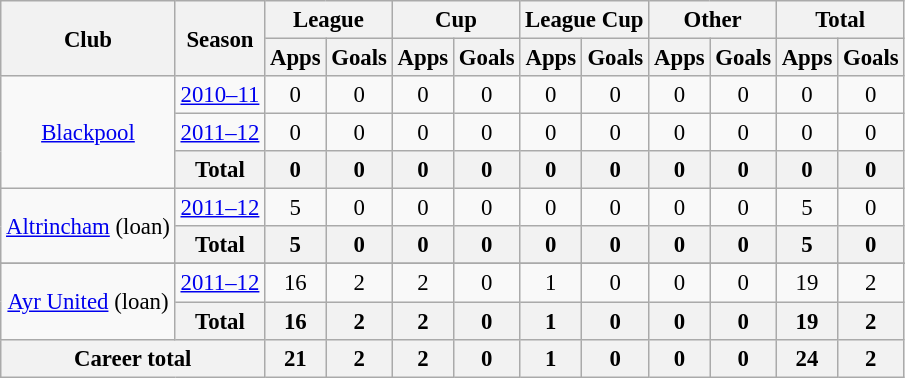<table class="wikitable" style="font-size:95%; text-align:center">
<tr>
<th rowspan="2">Club</th>
<th rowspan="2">Season</th>
<th colspan="2">League</th>
<th colspan="2">Cup</th>
<th colspan="2">League Cup</th>
<th colspan="2">Other</th>
<th colspan="2">Total</th>
</tr>
<tr>
<th>Apps</th>
<th>Goals</th>
<th>Apps</th>
<th>Goals</th>
<th>Apps</th>
<th>Goals</th>
<th>Apps</th>
<th>Goals</th>
<th>Apps</th>
<th>Goals</th>
</tr>
<tr>
<td rowspan="3"><a href='#'>Blackpool</a></td>
<td><a href='#'>2010–11</a></td>
<td>0</td>
<td>0</td>
<td>0</td>
<td>0</td>
<td>0</td>
<td>0</td>
<td>0</td>
<td>0</td>
<td>0</td>
<td>0</td>
</tr>
<tr>
<td><a href='#'>2011–12</a></td>
<td>0</td>
<td>0</td>
<td>0</td>
<td>0</td>
<td>0</td>
<td>0</td>
<td>0</td>
<td>0</td>
<td>0</td>
<td>0</td>
</tr>
<tr>
<th>Total</th>
<th>0</th>
<th>0</th>
<th>0</th>
<th>0</th>
<th>0</th>
<th>0</th>
<th>0</th>
<th>0</th>
<th>0</th>
<th>0</th>
</tr>
<tr>
<td rowspan="2"><a href='#'>Altrincham</a> (loan)</td>
<td><a href='#'>2011–12</a></td>
<td>5</td>
<td>0</td>
<td>0</td>
<td>0</td>
<td>0</td>
<td>0</td>
<td>0</td>
<td>0</td>
<td>5</td>
<td>0</td>
</tr>
<tr>
<th>Total</th>
<th>5</th>
<th>0</th>
<th>0</th>
<th>0</th>
<th>0</th>
<th>0</th>
<th>0</th>
<th>0</th>
<th>5</th>
<th>0</th>
</tr>
<tr>
</tr>
<tr>
<td rowspan="2"><a href='#'>Ayr United</a> (loan)</td>
<td><a href='#'>2011–12</a></td>
<td>16</td>
<td>2</td>
<td>2</td>
<td>0</td>
<td>1</td>
<td>0</td>
<td>0</td>
<td>0</td>
<td>19</td>
<td>2</td>
</tr>
<tr>
<th>Total</th>
<th>16</th>
<th>2</th>
<th>2</th>
<th>0</th>
<th>1</th>
<th>0</th>
<th>0</th>
<th>0</th>
<th>19</th>
<th>2</th>
</tr>
<tr>
<th colspan="2">Career total</th>
<th>21</th>
<th>2</th>
<th>2</th>
<th>0</th>
<th>1</th>
<th>0</th>
<th>0</th>
<th>0</th>
<th>24</th>
<th>2</th>
</tr>
</table>
